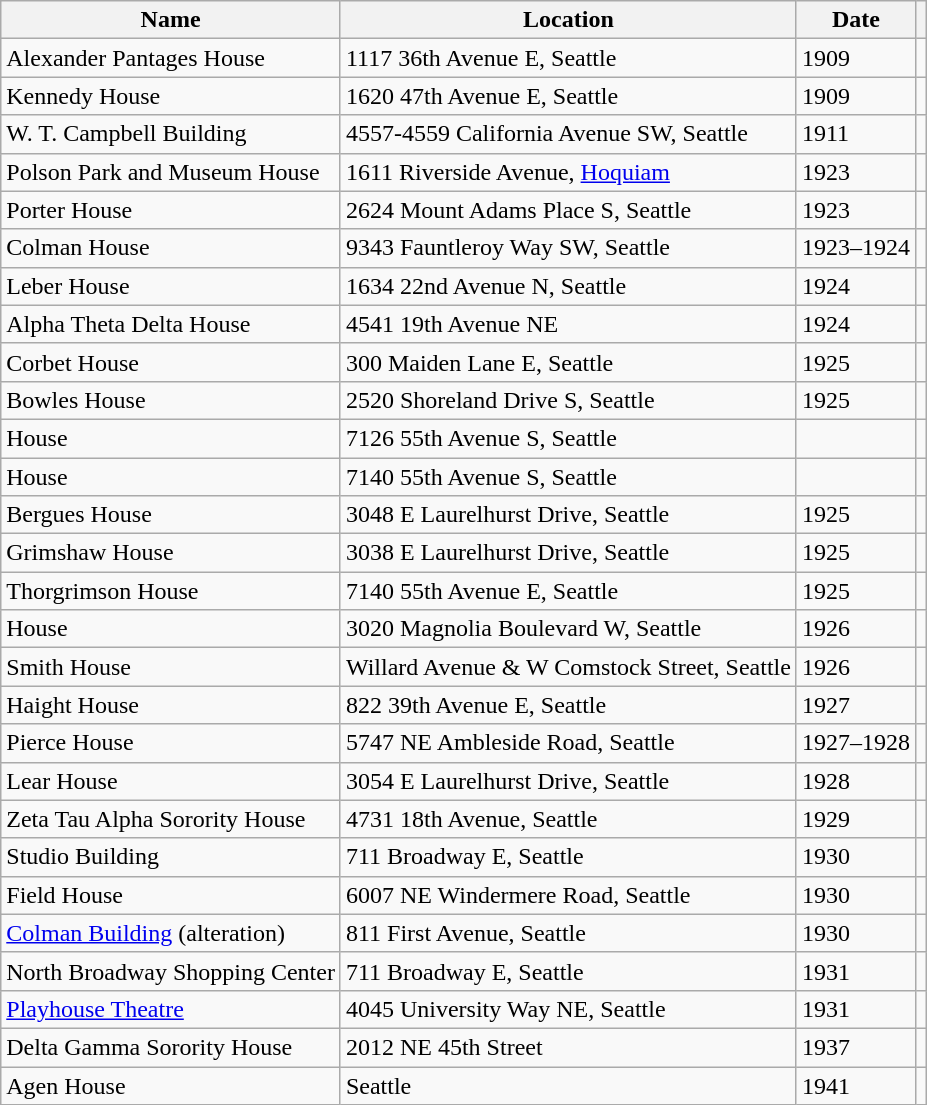<table class="wikitable">
<tr>
<th>Name</th>
<th>Location</th>
<th>Date</th>
<th></th>
</tr>
<tr>
<td>Alexander Pantages House</td>
<td>1117 36th Avenue E, Seattle</td>
<td>1909</td>
<td></td>
</tr>
<tr>
<td>Kennedy House</td>
<td>1620 47th Avenue E, Seattle</td>
<td>1909</td>
<td></td>
</tr>
<tr>
<td>W. T. Campbell Building</td>
<td>4557-4559 California Avenue SW, Seattle</td>
<td>1911</td>
<td></td>
</tr>
<tr>
<td>Polson Park and Museum House</td>
<td>1611 Riverside Avenue, <a href='#'>Hoquiam</a></td>
<td>1923</td>
<td></td>
</tr>
<tr>
<td>Porter House</td>
<td>2624 Mount Adams Place S, Seattle</td>
<td>1923</td>
<td></td>
</tr>
<tr>
<td>Colman House</td>
<td>9343 Fauntleroy Way SW, Seattle</td>
<td>1923–1924</td>
<td></td>
</tr>
<tr>
<td>Leber House</td>
<td>1634 22nd Avenue N, Seattle</td>
<td>1924</td>
<td></td>
</tr>
<tr>
<td>Alpha Theta Delta House</td>
<td>4541 19th Avenue NE</td>
<td>1924</td>
<td></td>
</tr>
<tr>
<td>Corbet House</td>
<td>300 Maiden Lane E, Seattle</td>
<td>1925</td>
<td></td>
</tr>
<tr>
<td>Bowles House</td>
<td>2520 Shoreland Drive S, Seattle</td>
<td>1925</td>
<td></td>
</tr>
<tr>
<td>House</td>
<td>7126 55th Avenue S, Seattle</td>
<td></td>
<td></td>
</tr>
<tr>
<td>House</td>
<td>7140 55th Avenue S, Seattle</td>
<td></td>
<td></td>
</tr>
<tr>
<td>Bergues House</td>
<td>3048 E Laurelhurst Drive, Seattle</td>
<td>1925</td>
<td></td>
</tr>
<tr>
<td>Grimshaw House</td>
<td>3038 E Laurelhurst Drive, Seattle</td>
<td>1925</td>
<td></td>
</tr>
<tr>
<td>Thorgrimson House</td>
<td>7140 55th Avenue E, Seattle</td>
<td>1925</td>
<td></td>
</tr>
<tr>
<td>House</td>
<td>3020 Magnolia Boulevard W, Seattle</td>
<td>1926</td>
<td></td>
</tr>
<tr>
<td>Smith House</td>
<td>Willard Avenue & W Comstock Street, Seattle</td>
<td>1926</td>
<td></td>
</tr>
<tr>
<td>Haight House</td>
<td>822 39th Avenue E, Seattle</td>
<td>1927</td>
<td></td>
</tr>
<tr>
<td>Pierce House</td>
<td>5747 NE Ambleside Road, Seattle</td>
<td>1927–1928</td>
<td></td>
</tr>
<tr>
<td>Lear House</td>
<td>3054 E Laurelhurst Drive, Seattle</td>
<td>1928</td>
<td></td>
</tr>
<tr>
<td>Zeta Tau Alpha Sorority House</td>
<td>4731 18th Avenue, Seattle</td>
<td>1929</td>
<td></td>
</tr>
<tr>
<td>Studio Building</td>
<td>711 Broadway E, Seattle</td>
<td>1930</td>
<td></td>
</tr>
<tr>
<td>Field House</td>
<td>6007 NE Windermere Road, Seattle</td>
<td>1930</td>
<td></td>
</tr>
<tr>
<td><a href='#'>Colman Building</a> (alteration)</td>
<td>811 First Avenue, Seattle</td>
<td>1930</td>
<td></td>
</tr>
<tr>
<td>North Broadway Shopping Center</td>
<td>711 Broadway E, Seattle</td>
<td>1931</td>
<td></td>
</tr>
<tr>
<td><a href='#'>Playhouse Theatre</a></td>
<td>4045 University Way NE, Seattle</td>
<td>1931</td>
<td></td>
</tr>
<tr>
<td>Delta Gamma Sorority House</td>
<td>2012 NE 45th Street</td>
<td>1937</td>
<td></td>
</tr>
<tr>
<td>Agen House</td>
<td>Seattle</td>
<td>1941</td>
<td></td>
</tr>
</table>
